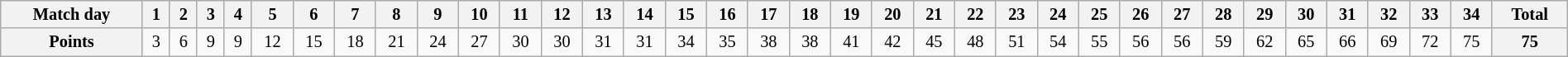<table class="wikitable" style="width:100%; font-size:85%;">
<tr valign=top>
<th align=center>Match day</th>
<th align=center>1</th>
<th align=center>2</th>
<th align=center>3</th>
<th align=center>4</th>
<th align=center>5</th>
<th align=center>6</th>
<th align=center>7</th>
<th align=center>8</th>
<th align=center>9</th>
<th align=center>10</th>
<th align=center>11</th>
<th align=center>12</th>
<th align=center>13</th>
<th align=center>14</th>
<th align=center>15</th>
<th align=center>16</th>
<th align=center>17</th>
<th align=center>18</th>
<th align=center>19</th>
<th align=center>20</th>
<th align=center>21</th>
<th align=center>22</th>
<th align=center>23</th>
<th align=center>24</th>
<th align=center>25</th>
<th align=center>26</th>
<th align=center>27</th>
<th align=center>28</th>
<th align=center>29</th>
<th align=center>30</th>
<th align=center>31</th>
<th align=center>32</th>
<th align=center>33</th>
<th align=center>34</th>
<th align=center><strong>Total</strong></th>
</tr>
<tr>
<th align=center>Points</th>
<td align=center>3</td>
<td align=center>6</td>
<td align=center>9</td>
<td align=center>9</td>
<td align=center>12</td>
<td align=center>15</td>
<td align=center>18</td>
<td align=center>21</td>
<td align=center>24</td>
<td align=center>27</td>
<td align=center>30</td>
<td align=center>30</td>
<td align=center>31</td>
<td align=center>31</td>
<td align=center>34</td>
<td align=center>35</td>
<td align=center>38</td>
<td align=center>38</td>
<td align=center>41</td>
<td align=center>42</td>
<td align=center>45</td>
<td align=center>48</td>
<td align=center>51</td>
<td align=center>54</td>
<td align=center>55</td>
<td align=center>56</td>
<td align=center>56</td>
<td align=center>59</td>
<td align=center>62</td>
<td align=center>65</td>
<td align=center>66</td>
<td align=center>69</td>
<td align=center>72</td>
<td align=center>75</td>
<th align=center><strong>75</strong></th>
</tr>
</table>
